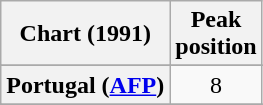<table class="wikitable sortable plainrowheaders" style="text-align:center">
<tr>
<th scope="col">Chart (1991)</th>
<th scope="col">Peak<br>position</th>
</tr>
<tr>
</tr>
<tr>
</tr>
<tr>
</tr>
<tr>
<th scope="row">Portugal (<a href='#'>AFP</a>)</th>
<td align="center">8</td>
</tr>
<tr>
</tr>
<tr>
</tr>
</table>
